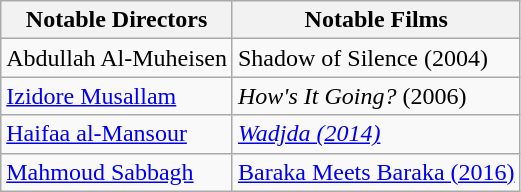<table class="wikitable">
<tr>
<th>Notable Directors</th>
<th>Notable Films</th>
</tr>
<tr>
<td>Abdullah Al-Muheisen</td>
<td>Shadow of Silence (2004)</td>
</tr>
<tr>
<td><a href='#'>Izidore Musallam</a></td>
<td><em>How's It Going?</em> (2006)</td>
</tr>
<tr>
<td><a href='#'>Haifaa al-Mansour</a></td>
<td><em><a href='#'>Wadjda (2014)</a></em></td>
</tr>
<tr>
<td><a href='#'>Mahmoud Sabbagh</a></td>
<td><a href='#'>Baraka Meets Baraka (2016)</a></td>
</tr>
</table>
